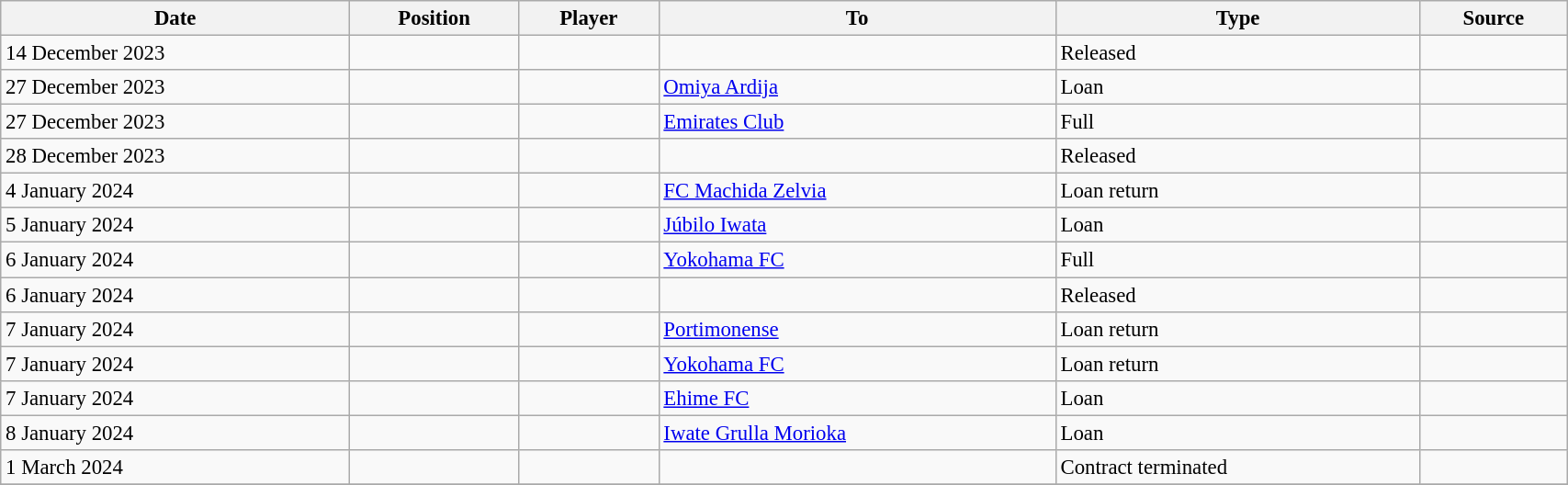<table class="wikitable sortable" style="width:90%; text-align:center; font-size:95%; text-align:left;">
<tr>
<th>Date</th>
<th>Position</th>
<th>Player</th>
<th>To</th>
<th>Type</th>
<th>Source</th>
</tr>
<tr>
<td>14 December 2023</td>
<td></td>
<td></td>
<td></td>
<td>Released</td>
<td></td>
</tr>
<tr>
<td>27 December 2023</td>
<td></td>
<td></td>
<td> <a href='#'>Omiya Ardija</a></td>
<td>Loan</td>
<td></td>
</tr>
<tr>
<td>27 December 2023</td>
<td></td>
<td></td>
<td> <a href='#'>Emirates Club</a></td>
<td>Full</td>
<td></td>
</tr>
<tr>
<td>28 December 2023</td>
<td></td>
<td></td>
<td></td>
<td>Released</td>
<td></td>
</tr>
<tr>
<td>4 January 2024</td>
<td></td>
<td></td>
<td> <a href='#'>FC Machida Zelvia</a></td>
<td>Loan return</td>
<td></td>
</tr>
<tr>
<td>5 January 2024</td>
<td></td>
<td></td>
<td> <a href='#'>Júbilo Iwata</a></td>
<td>Loan</td>
<td></td>
</tr>
<tr>
<td>6 January 2024</td>
<td></td>
<td></td>
<td> <a href='#'>Yokohama FC</a></td>
<td>Full</td>
<td></td>
</tr>
<tr>
<td>6 January 2024</td>
<td></td>
<td></td>
<td></td>
<td>Released</td>
<td></td>
</tr>
<tr>
<td>7 January 2024</td>
<td></td>
<td></td>
<td> <a href='#'>Portimonense</a></td>
<td>Loan return</td>
<td></td>
</tr>
<tr>
<td>7 January 2024</td>
<td></td>
<td></td>
<td> <a href='#'>Yokohama FC</a></td>
<td>Loan return</td>
<td></td>
</tr>
<tr>
<td>7 January 2024</td>
<td></td>
<td></td>
<td> <a href='#'>Ehime FC</a></td>
<td>Loan</td>
<td></td>
</tr>
<tr>
<td>8 January 2024</td>
<td></td>
<td></td>
<td> <a href='#'>Iwate Grulla Morioka</a></td>
<td>Loan</td>
<td></td>
</tr>
<tr>
<td>1 March 2024</td>
<td></td>
<td></td>
<td></td>
<td>Contract terminated</td>
<td></td>
</tr>
<tr>
</tr>
</table>
